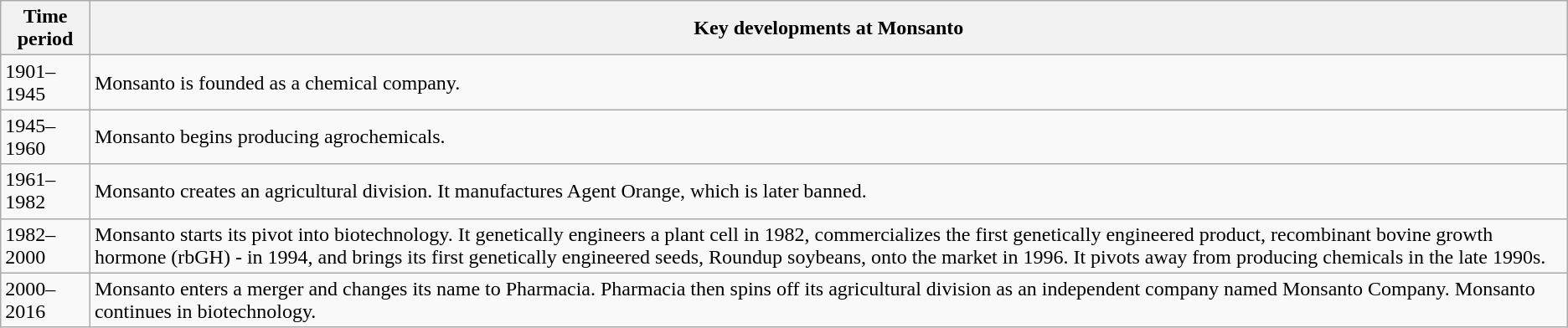<table class="wikitable sortable">
<tr>
<th>Time period</th>
<th class="unsortable">Key developments at Monsanto</th>
</tr>
<tr>
<td>1901–1945</td>
<td>Monsanto is founded as a chemical company.</td>
</tr>
<tr>
<td>1945–1960</td>
<td>Monsanto begins producing agrochemicals.</td>
</tr>
<tr>
<td>1961–1982</td>
<td>Monsanto creates an agricultural division. It manufactures Agent Orange, which is later banned.</td>
</tr>
<tr>
<td>1982–2000</td>
<td>Monsanto starts its pivot into biotechnology. It genetically engineers a plant cell in 1982, commercializes the first genetically engineered product, recombinant bovine growth hormone (rbGH) - in 1994, and brings its first genetically engineered seeds, Roundup soybeans, onto the market in 1996. It pivots away from producing chemicals in the late 1990s.</td>
</tr>
<tr>
<td>2000–2016</td>
<td>Monsanto enters a merger and changes its name to Pharmacia. Pharmacia then spins off its agricultural division as an independent company named Monsanto Company. Monsanto continues in biotechnology.</td>
</tr>
</table>
